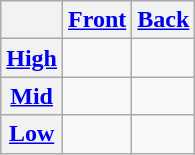<table class="wikitable" style="text-align: center;">
<tr>
<th></th>
<th><a href='#'>Front</a></th>
<th><a href='#'>Back</a></th>
</tr>
<tr>
<th><a href='#'>High</a></th>
<td></td>
<td></td>
</tr>
<tr>
<th><a href='#'>Mid</a></th>
<td></td>
<td></td>
</tr>
<tr>
<th><a href='#'>Low</a></th>
<td></td>
<td></td>
</tr>
</table>
